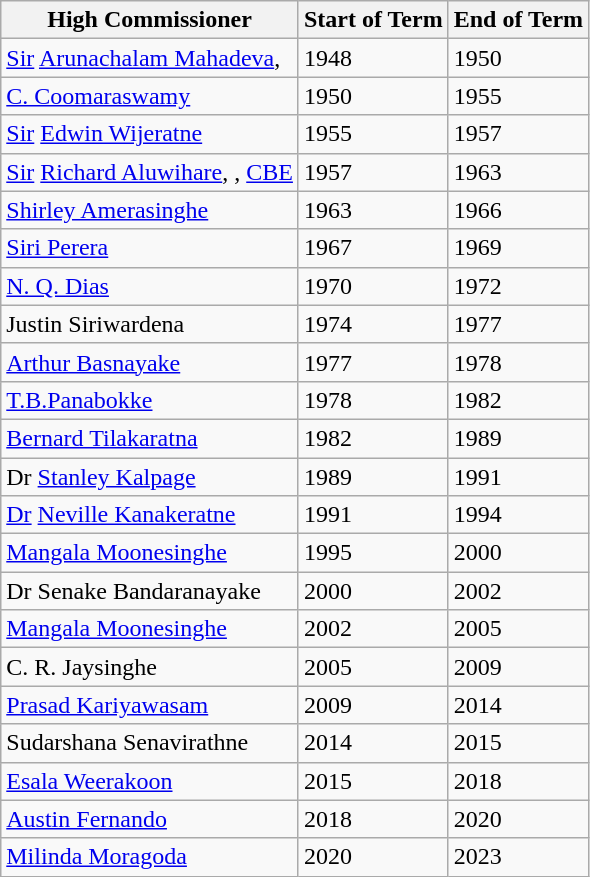<table class="wikitable">
<tr>
<th>High Commissioner</th>
<th>Start of Term</th>
<th>End of Term</th>
</tr>
<tr>
<td><a href='#'>Sir</a> <a href='#'>Arunachalam Mahadeva</a>, </td>
<td>1948</td>
<td>1950</td>
</tr>
<tr>
<td><a href='#'>C. Coomaraswamy</a></td>
<td>1950</td>
<td>1955</td>
</tr>
<tr>
<td><a href='#'>Sir</a> <a href='#'>Edwin Wijeratne</a></td>
<td>1955</td>
<td>1957</td>
</tr>
<tr>
<td><a href='#'>Sir</a> <a href='#'>Richard Aluwihare</a>, , <a href='#'>CBE</a></td>
<td>1957</td>
<td>1963</td>
</tr>
<tr>
<td><a href='#'>Shirley Amerasinghe</a></td>
<td>1963</td>
<td>1966</td>
</tr>
<tr>
<td><a href='#'>Siri Perera</a></td>
<td>1967</td>
<td>1969</td>
</tr>
<tr>
<td><a href='#'>N. Q. Dias</a></td>
<td>1970</td>
<td>1972</td>
</tr>
<tr>
<td>Justin Siriwardena</td>
<td>1974</td>
<td>1977</td>
</tr>
<tr>
<td><a href='#'>Arthur Basnayake</a></td>
<td>1977</td>
<td>1978</td>
</tr>
<tr>
<td><a href='#'>T.B.Panabokke</a></td>
<td>1978</td>
<td>1982</td>
</tr>
<tr>
<td><a href='#'>Bernard Tilakaratna</a></td>
<td>1982</td>
<td>1989</td>
</tr>
<tr>
<td>Dr <a href='#'>Stanley Kalpage</a></td>
<td>1989</td>
<td>1991</td>
</tr>
<tr>
<td><a href='#'>Dr</a> <a href='#'>Neville Kanakeratne</a></td>
<td>1991</td>
<td>1994</td>
</tr>
<tr>
<td><a href='#'>Mangala Moonesinghe</a></td>
<td>1995</td>
<td>2000</td>
</tr>
<tr>
<td>Dr Senake Bandaranayake</td>
<td>2000</td>
<td>2002</td>
</tr>
<tr>
<td><a href='#'>Mangala Moonesinghe</a></td>
<td>2002</td>
<td>2005</td>
</tr>
<tr>
<td>C. R. Jaysinghe</td>
<td>2005</td>
<td>2009</td>
</tr>
<tr>
<td><a href='#'>Prasad Kariyawasam</a></td>
<td>2009</td>
<td>2014</td>
</tr>
<tr>
<td>Sudarshana Senavirathne</td>
<td>2014</td>
<td>2015</td>
</tr>
<tr>
<td><a href='#'>Esala Weerakoon</a></td>
<td>2015</td>
<td>2018</td>
</tr>
<tr>
<td><a href='#'>Austin Fernando</a></td>
<td>2018</td>
<td>2020</td>
</tr>
<tr>
<td><a href='#'>Milinda Moragoda</a></td>
<td>2020</td>
<td>2023</td>
</tr>
</table>
